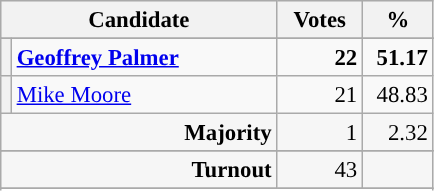<table class="wikitable" style="font-size: 95%;">
<tr style="background-color:#E9E9E9">
<th colspan="2" style="width: 170px">Candidate</th>
<th style="width: 50px">Votes</th>
<th style="width: 40px">%</th>
</tr>
<tr>
</tr>
<tr>
<th style="background-color: "></th>
<td style="width: 170px"><strong><a href='#'>Geoffrey Palmer</a></strong></td>
<td align="right"><strong>22</strong></td>
<td align="right"><strong>51.17</strong></td>
</tr>
<tr>
<th style="background-color: "></th>
<td style="width: 170px"><a href='#'>Mike Moore</a></td>
<td align="right">21</td>
<td align="right">48.83</td>
</tr>
<tr style="background-color:#F6F6F6">
<td colspan="2" align="right"><strong>Majority</strong></td>
<td align="right">1</td>
<td align="right">2.32</td>
</tr>
<tr>
</tr>
<tr style="background-color:#F6F6F6">
<td colspan="2" align="right"><strong>Turnout</strong></td>
<td align="right">43</td>
<td></td>
</tr>
<tr>
</tr>
<tr style="background-color:#F6F6F6">
</tr>
</table>
